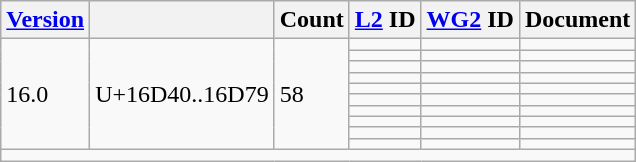<table class="wikitable sticky-header">
<tr>
<th><a href='#'>Version</a></th>
<th></th>
<th>Count</th>
<th><a href='#'>L2</a> ID</th>
<th><a href='#'>WG2</a> ID</th>
<th>Document</th>
</tr>
<tr>
<td rowspan="10">16.0</td>
<td rowspan="10">U+16D40..16D79</td>
<td rowspan="10">58</td>
<td></td>
<td></td>
<td></td>
</tr>
<tr>
<td></td>
<td></td>
<td></td>
</tr>
<tr>
<td></td>
<td></td>
<td></td>
</tr>
<tr>
<td></td>
<td></td>
<td></td>
</tr>
<tr>
<td></td>
<td></td>
<td></td>
</tr>
<tr>
<td></td>
<td></td>
<td></td>
</tr>
<tr>
<td></td>
<td></td>
<td></td>
</tr>
<tr>
<td></td>
<td></td>
<td></td>
</tr>
<tr>
<td></td>
<td></td>
<td></td>
</tr>
<tr>
<td></td>
<td></td>
<td></td>
</tr>
<tr class="sortbottom">
<td colspan="6"></td>
</tr>
</table>
